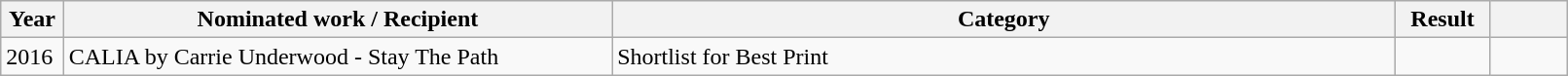<table class="wikitable plainrowheaders" style="width:85%;">
<tr>
<th scope="col" style="width:4%;">Year</th>
<th scope="col" style="width:35%;">Nominated work / Recipient</th>
<th scope="col" style="width:50%;">Category</th>
<th scope="col" style="width:6%;">Result</th>
<th scope="col" style="width:6%;"></th>
</tr>
<tr>
<td>2016</td>
<td>CALIA by Carrie Underwood - Stay The Path</td>
<td>Shortlist for Best Print</td>
<td></td>
<td></td>
</tr>
</table>
